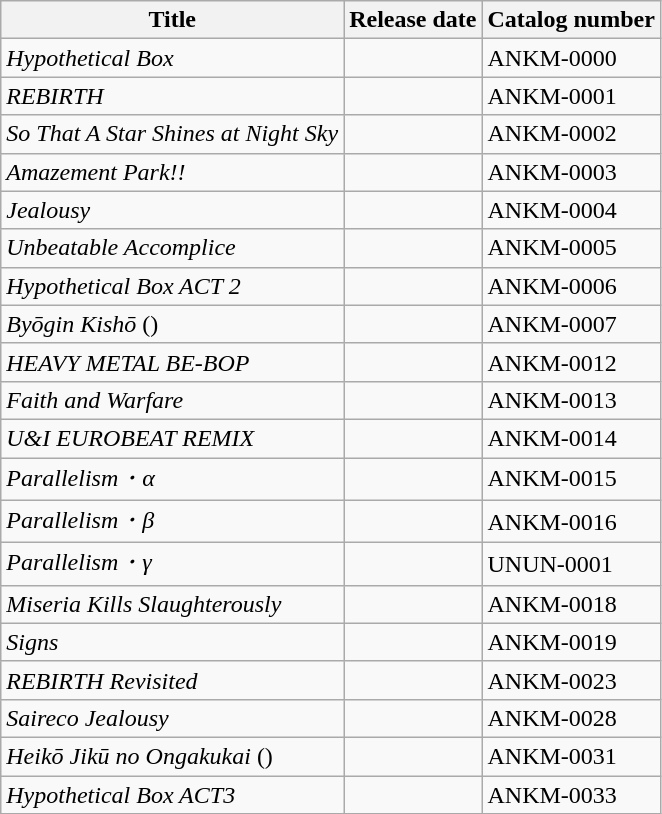<table class="wikitable">
<tr>
<th>Title</th>
<th>Release date</th>
<th>Catalog number</th>
</tr>
<tr>
<td><em>Hypothetical Box</em></td>
<td></td>
<td>ANKM-0000</td>
</tr>
<tr>
<td><em>REBIRTH</em></td>
<td></td>
<td>ANKM-0001</td>
</tr>
<tr>
<td><em>So That A Star Shines at Night Sky</em></td>
<td></td>
<td>ANKM-0002</td>
</tr>
<tr>
<td><em>Amazement Park!!</em></td>
<td></td>
<td>ANKM-0003</td>
</tr>
<tr>
<td><em>Jealousy</em></td>
<td></td>
<td>ANKM-0004</td>
</tr>
<tr>
<td><em>Unbeatable Accomplice</em></td>
<td></td>
<td>ANKM-0005</td>
</tr>
<tr>
<td><em>Hypothetical Box ACT 2</em></td>
<td></td>
<td>ANKM-0006</td>
</tr>
<tr>
<td><em>Byōgin Kishō</em> ()</td>
<td></td>
<td>ANKM-0007</td>
</tr>
<tr>
<td><em>HEAVY METAL BE-BOP</em></td>
<td></td>
<td>ANKM-0012</td>
</tr>
<tr>
<td><em>Faith and Warfare</em></td>
<td></td>
<td>ANKM-0013</td>
</tr>
<tr>
<td><em>U&I EUROBEAT REMIX</em></td>
<td></td>
<td>ANKM-0014</td>
</tr>
<tr>
<td><em>Parallelism・α</em></td>
<td></td>
<td>ANKM-0015</td>
</tr>
<tr>
<td><em>Parallelism・β</em></td>
<td></td>
<td>ANKM-0016</td>
</tr>
<tr>
<td><em>Parallelism・γ</em></td>
<td></td>
<td>UNUN-0001</td>
</tr>
<tr>
<td><em>Miseria Kills Slaughterously</em></td>
<td></td>
<td>ANKM-0018</td>
</tr>
<tr>
<td><em>Signs</em></td>
<td></td>
<td>ANKM-0019</td>
</tr>
<tr>
<td><em>REBIRTH Revisited</em></td>
<td></td>
<td>ANKM-0023</td>
</tr>
<tr>
<td><em>Saireco Jealousy</em></td>
<td></td>
<td>ANKM-0028</td>
</tr>
<tr>
<td><em>Heikō Jikū no Ongakukai</em> ()</td>
<td></td>
<td>ANKM-0031</td>
</tr>
<tr>
<td><em>Hypothetical Box ACT3</em></td>
<td></td>
<td>ANKM-0033</td>
</tr>
</table>
